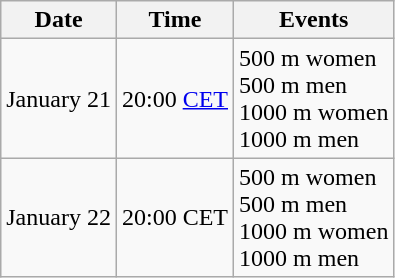<table class="wikitable" border="1">
<tr>
<th>Date</th>
<th>Time</th>
<th>Events</th>
</tr>
<tr>
<td>January 21</td>
<td>20:00 <a href='#'>CET</a></td>
<td>500 m women<br>500 m men<br>1000 m women<br>1000 m men</td>
</tr>
<tr>
<td>January 22</td>
<td>20:00 CET</td>
<td>500 m women<br>500 m men<br>1000 m women<br>1000 m men</td>
</tr>
</table>
